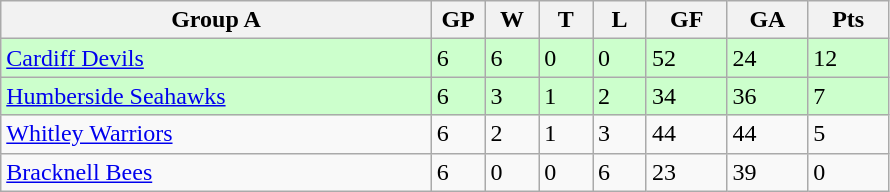<table class="wikitable">
<tr>
<th width="40%">Group A</th>
<th width="5%">GP</th>
<th width="5%">W</th>
<th width="5%">T</th>
<th width="5%">L</th>
<th width="7.5%">GF</th>
<th width="7.5%">GA</th>
<th width="7.5%">Pts</th>
</tr>
<tr bgcolor="#CCFFCC">
<td><a href='#'>Cardiff Devils</a></td>
<td>6</td>
<td>6</td>
<td>0</td>
<td>0</td>
<td>52</td>
<td>24</td>
<td>12</td>
</tr>
<tr bgcolor="#CCFFCC">
<td><a href='#'>Humberside Seahawks</a></td>
<td>6</td>
<td>3</td>
<td>1</td>
<td>2</td>
<td>34</td>
<td>36</td>
<td>7</td>
</tr>
<tr>
<td><a href='#'>Whitley Warriors</a></td>
<td>6</td>
<td>2</td>
<td>1</td>
<td>3</td>
<td>44</td>
<td>44</td>
<td>5</td>
</tr>
<tr>
<td><a href='#'>Bracknell Bees</a></td>
<td>6</td>
<td>0</td>
<td>0</td>
<td>6</td>
<td>23</td>
<td>39</td>
<td>0</td>
</tr>
</table>
